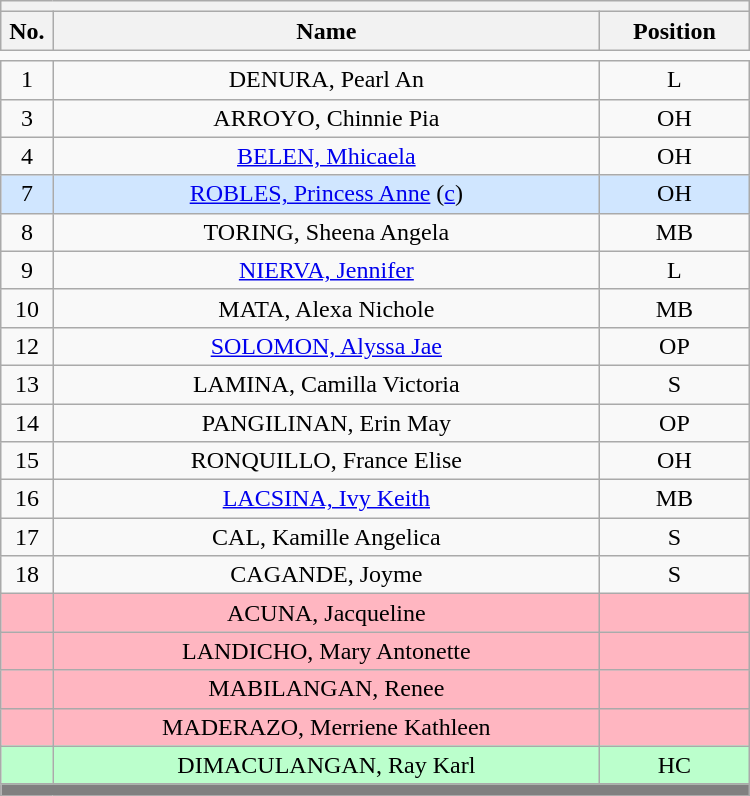<table class='wikitable mw-collapsible mw-collapsed' style='text-align: center; width: 500px; border: none;'>
<tr>
<th style='text-align: left;' colspan=3></th>
</tr>
<tr>
<th style='width: 7%;'>No.</th>
<th>Name</th>
<th style='width: 20%;'>Position</th>
</tr>
<tr>
<td style='border: none;'></td>
</tr>
<tr>
<td>1</td>
<td>DENURA, Pearl An</td>
<td>L</td>
</tr>
<tr>
<td>3</td>
<td>ARROYO, Chinnie Pia</td>
<td>OH</td>
</tr>
<tr>
<td>4</td>
<td><a href='#'>BELEN, Mhicaela</a></td>
<td>OH</td>
</tr>
<tr bgcolor=#D0E6FF>
<td>7</td>
<td><a href='#'>ROBLES, Princess Anne</a> (<a href='#'>c</a>)</td>
<td>OH</td>
</tr>
<tr>
<td>8</td>
<td>TORING, Sheena Angela</td>
<td>MB</td>
</tr>
<tr>
<td>9</td>
<td><a href='#'>NIERVA, Jennifer</a></td>
<td>L</td>
</tr>
<tr>
<td>10</td>
<td>MATA, Alexa Nichole</td>
<td>MB</td>
</tr>
<tr>
<td>12</td>
<td><a href='#'>SOLOMON, Alyssa Jae</a></td>
<td>OP</td>
</tr>
<tr>
<td>13</td>
<td>LAMINA, Camilla Victoria</td>
<td>S</td>
</tr>
<tr>
<td>14</td>
<td>PANGILINAN, Erin May</td>
<td>OP</td>
</tr>
<tr>
<td>15</td>
<td>RONQUILLO, France Elise</td>
<td>OH</td>
</tr>
<tr>
<td>16</td>
<td><a href='#'>LACSINA, Ivy Keith</a></td>
<td>MB</td>
</tr>
<tr>
<td>17</td>
<td>CAL, Kamille Angelica</td>
<td>S</td>
</tr>
<tr>
<td>18</td>
<td>CAGANDE, Joyme</td>
<td>S</td>
</tr>
<tr bgcolor=#FFB6C1>
<td></td>
<td>ACUNA, Jacqueline</td>
<td></td>
</tr>
<tr bgcolor=#FFB6C1>
<td></td>
<td>LANDICHO, Mary Antonette</td>
<td></td>
</tr>
<tr bgcolor=#FFB6C1>
<td></td>
<td>MABILANGAN, Renee</td>
<td></td>
</tr>
<tr bgcolor=#FFB6C1>
<td></td>
<td>MADERAZO, Merriene Kathleen</td>
<td></td>
</tr>
<tr bgcolor=#BBFFCC>
<td></td>
<td>DIMACULANGAN, Ray Karl</td>
<td>HC</td>
</tr>
<tr>
<th style='background: grey;' colspan=3></th>
</tr>
</table>
